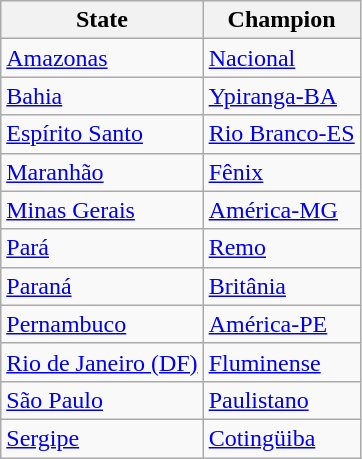<table class="wikitable">
<tr>
<th>State</th>
<th>Champion</th>
</tr>
<tr>
<td><a href='#'>Amazonas</a></td>
<td><a href='#'>Nacional</a></td>
</tr>
<tr>
<td><a href='#'>Bahia</a></td>
<td><a href='#'>Ypiranga-BA</a></td>
</tr>
<tr>
<td><a href='#'>Espírito Santo</a></td>
<td><a href='#'>Rio Branco-ES</a></td>
</tr>
<tr>
<td><a href='#'>Maranhão</a></td>
<td><a href='#'>Fênix</a></td>
</tr>
<tr>
<td><a href='#'>Minas Gerais</a></td>
<td><a href='#'>América-MG</a></td>
</tr>
<tr>
<td><a href='#'>Pará</a></td>
<td><a href='#'>Remo</a></td>
</tr>
<tr>
<td><a href='#'>Paraná</a></td>
<td><a href='#'>Britânia</a></td>
</tr>
<tr>
<td><a href='#'>Pernambuco</a></td>
<td><a href='#'>América-PE</a></td>
</tr>
<tr>
<td><a href='#'>Rio de Janeiro (DF)</a></td>
<td><a href='#'>Fluminense</a></td>
</tr>
<tr>
<td><a href='#'>São Paulo</a></td>
<td><a href='#'>Paulistano</a></td>
</tr>
<tr>
<td><a href='#'>Sergipe</a></td>
<td><a href='#'>Cotingüiba</a></td>
</tr>
</table>
